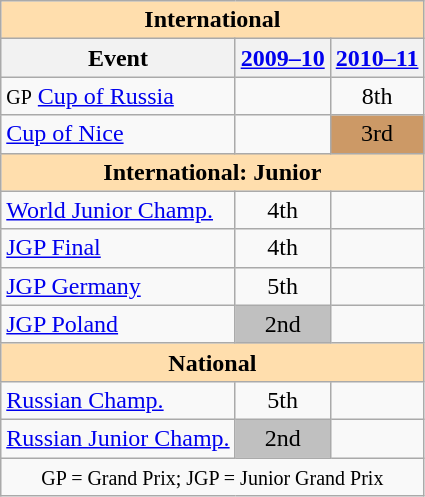<table class="wikitable" style="text-align:center">
<tr>
<th style="background-color: #ffdead; " colspan=3 align=center><strong>International</strong></th>
</tr>
<tr>
<th>Event</th>
<th><a href='#'>2009–10</a></th>
<th><a href='#'>2010–11</a></th>
</tr>
<tr>
<td align=left><small>GP</small> <a href='#'>Cup of Russia</a></td>
<td></td>
<td>8th</td>
</tr>
<tr>
<td align=left><a href='#'>Cup of Nice</a></td>
<td></td>
<td bgcolor=cc9966>3rd</td>
</tr>
<tr>
<th style="background-color: #ffdead; " colspan=3 align=center><strong>International: Junior</strong></th>
</tr>
<tr>
<td align=left><a href='#'>World Junior Champ.</a></td>
<td>4th</td>
<td></td>
</tr>
<tr>
<td align=left><a href='#'>JGP Final</a></td>
<td>4th</td>
<td></td>
</tr>
<tr>
<td align=left><a href='#'>JGP Germany</a></td>
<td>5th</td>
<td></td>
</tr>
<tr>
<td align=left><a href='#'>JGP Poland</a></td>
<td bgcolor=silver>2nd</td>
<td></td>
</tr>
<tr>
<th style="background-color: #ffdead; " colspan=3 align=center><strong>National</strong></th>
</tr>
<tr>
<td align=left><a href='#'>Russian Champ.</a></td>
<td>5th</td>
<td></td>
</tr>
<tr>
<td align=left><a href='#'>Russian Junior Champ.</a></td>
<td bgcolor=silver>2nd</td>
<td></td>
</tr>
<tr>
<td colspan=3 align=center><small> GP = Grand Prix; JGP = Junior Grand Prix </small></td>
</tr>
</table>
